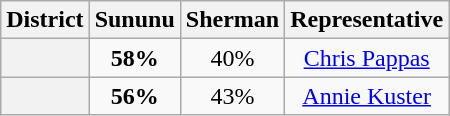<table class=wikitable>
<tr>
<th>District</th>
<th>Sununu</th>
<th>Sherman</th>
<th>Representative</th>
</tr>
<tr align=center>
<th></th>
<td><strong>58%</strong></td>
<td>40%</td>
<td><a href='#'>Chris Pappas</a></td>
</tr>
<tr align=center>
<th></th>
<td><strong>56%</strong></td>
<td>43%</td>
<td><a href='#'>Annie Kuster</a></td>
</tr>
</table>
